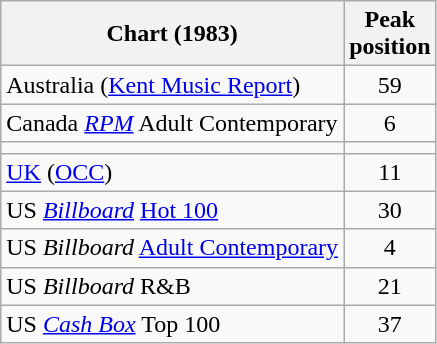<table class="wikitable sortable">
<tr>
<th>Chart (1983)</th>
<th>Peak<br>position</th>
</tr>
<tr>
<td>Australia (<a href='#'>Kent Music Report</a>)</td>
<td style="text-align:center;">59</td>
</tr>
<tr>
<td>Canada <em><a href='#'>RPM</a></em> Adult Contemporary</td>
<td style="text-align:center;">6</td>
</tr>
<tr>
<td></td>
</tr>
<tr>
<td><a href='#'>UK</a> (<a href='#'>OCC</a>)</td>
<td style="text-align:center;">11</td>
</tr>
<tr>
<td>US <em><a href='#'>Billboard</a></em> <a href='#'>Hot 100</a></td>
<td style="text-align:center;">30</td>
</tr>
<tr>
<td>US <em>Billboard</em> <a href='#'>Adult Contemporary</a></td>
<td style="text-align:center;">4</td>
</tr>
<tr>
<td>US <em>Billboard</em> R&B</td>
<td style="text-align:center;">21</td>
</tr>
<tr>
<td>US <a href='#'><em>Cash Box</em></a> Top 100</td>
<td style="text-align:center;">37</td>
</tr>
</table>
